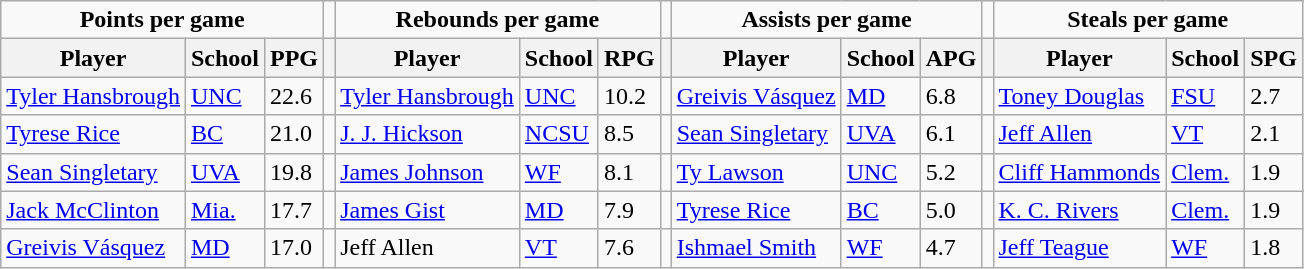<table class="wikitable" style="text-align: left;">
<tr>
<td colspan=3; align=center><strong>Points per game</strong></td>
<td></td>
<td colspan=3; align=center><strong>Rebounds per game</strong></td>
<td></td>
<td colspan=3; align=center><strong>Assists per game</strong></td>
<td></td>
<td colspan=3; align=center><strong>Steals per game</strong></td>
</tr>
<tr>
<th>Player</th>
<th>School</th>
<th>PPG</th>
<th></th>
<th>Player</th>
<th>School</th>
<th>RPG</th>
<th></th>
<th>Player</th>
<th>School</th>
<th>APG</th>
<th></th>
<th>Player</th>
<th>School</th>
<th>SPG</th>
</tr>
<tr>
<td align="left"><a href='#'>Tyler Hansbrough</a></td>
<td><a href='#'>UNC</a></td>
<td>22.6</td>
<td></td>
<td><a href='#'>Tyler Hansbrough</a></td>
<td><a href='#'>UNC</a></td>
<td>10.2</td>
<td></td>
<td><a href='#'>Greivis Vásquez</a></td>
<td><a href='#'>MD</a></td>
<td>6.8</td>
<td></td>
<td><a href='#'>Toney Douglas</a></td>
<td><a href='#'>FSU</a></td>
<td>2.7</td>
</tr>
<tr>
<td align="left"><a href='#'>Tyrese Rice</a></td>
<td><a href='#'>BC</a></td>
<td>21.0</td>
<td></td>
<td><a href='#'>J. J. Hickson</a></td>
<td><a href='#'>NCSU</a></td>
<td>8.5</td>
<td></td>
<td><a href='#'>Sean Singletary</a></td>
<td><a href='#'>UVA</a></td>
<td>6.1</td>
<td></td>
<td><a href='#'>Jeff Allen</a></td>
<td><a href='#'>VT</a></td>
<td>2.1</td>
</tr>
<tr>
<td align="left"><a href='#'>Sean Singletary</a></td>
<td><a href='#'>UVA</a></td>
<td>19.8</td>
<td></td>
<td><a href='#'>James Johnson</a></td>
<td><a href='#'>WF</a></td>
<td>8.1</td>
<td></td>
<td><a href='#'>Ty Lawson</a></td>
<td><a href='#'>UNC</a></td>
<td>5.2</td>
<td></td>
<td><a href='#'>Cliff Hammonds</a></td>
<td><a href='#'>Clem.</a></td>
<td>1.9</td>
</tr>
<tr>
<td align="left"><a href='#'>Jack McClinton</a></td>
<td><a href='#'>Mia.</a></td>
<td>17.7</td>
<td></td>
<td><a href='#'>James Gist</a></td>
<td><a href='#'>MD</a></td>
<td>7.9</td>
<td></td>
<td><a href='#'>Tyrese Rice</a></td>
<td><a href='#'>BC</a></td>
<td>5.0</td>
<td></td>
<td><a href='#'>K. C. Rivers</a></td>
<td><a href='#'>Clem.</a></td>
<td>1.9</td>
</tr>
<tr>
<td align="left"><a href='#'>Greivis Vásquez</a></td>
<td><a href='#'>MD</a></td>
<td>17.0</td>
<td></td>
<td>Jeff Allen</td>
<td><a href='#'>VT</a></td>
<td>7.6</td>
<td></td>
<td><a href='#'>Ishmael Smith</a></td>
<td><a href='#'>WF</a></td>
<td>4.7</td>
<td></td>
<td><a href='#'>Jeff Teague</a></td>
<td><a href='#'>WF</a></td>
<td>1.8</td>
</tr>
</table>
